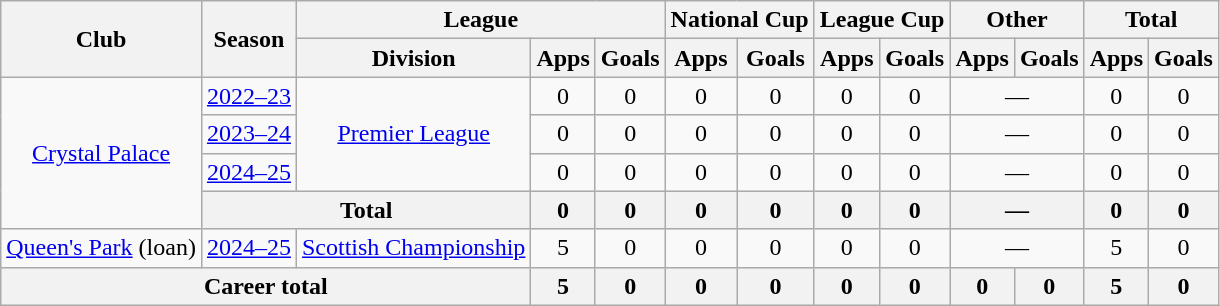<table class="wikitable" style="text-align: center;">
<tr>
<th rowspan="2">Club</th>
<th rowspan="2">Season</th>
<th colspan="3">League</th>
<th colspan="2">National Cup</th>
<th colspan="2">League Cup</th>
<th colspan="2">Other</th>
<th colspan="2">Total</th>
</tr>
<tr>
<th>Division</th>
<th>Apps</th>
<th>Goals</th>
<th>Apps</th>
<th>Goals</th>
<th>Apps</th>
<th>Goals</th>
<th>Apps</th>
<th>Goals</th>
<th>Apps</th>
<th>Goals</th>
</tr>
<tr>
<td rowspan="4"><a href='#'>Crystal Palace</a></td>
<td><a href='#'>2022–23</a></td>
<td rowspan="3"><a href='#'>Premier League</a></td>
<td>0</td>
<td>0</td>
<td>0</td>
<td>0</td>
<td>0</td>
<td>0</td>
<td colspan="2">—</td>
<td>0</td>
<td>0</td>
</tr>
<tr>
<td><a href='#'>2023–24</a></td>
<td>0</td>
<td>0</td>
<td>0</td>
<td>0</td>
<td>0</td>
<td>0</td>
<td colspan="2">—</td>
<td>0</td>
<td>0</td>
</tr>
<tr>
<td><a href='#'>2024–25</a></td>
<td>0</td>
<td>0</td>
<td>0</td>
<td>0</td>
<td>0</td>
<td>0</td>
<td colspan="2">—</td>
<td>0</td>
<td>0</td>
</tr>
<tr>
<th colspan=2>Total</th>
<th>0</th>
<th>0</th>
<th>0</th>
<th>0</th>
<th>0</th>
<th>0</th>
<th colspan="2">—</th>
<th>0</th>
<th>0</th>
</tr>
<tr>
<td><a href='#'>Queen's Park</a> (loan)</td>
<td><a href='#'>2024–25</a></td>
<td><a href='#'>Scottish Championship</a></td>
<td>5</td>
<td>0</td>
<td>0</td>
<td>0</td>
<td>0</td>
<td>0</td>
<td colspan="2">—</td>
<td>5</td>
<td 0>0</td>
</tr>
<tr>
<th colspan=3>Career total</th>
<th>5</th>
<th>0</th>
<th>0</th>
<th>0</th>
<th>0</th>
<th>0</th>
<th>0</th>
<th>0</th>
<th>5</th>
<th>0</th>
</tr>
</table>
